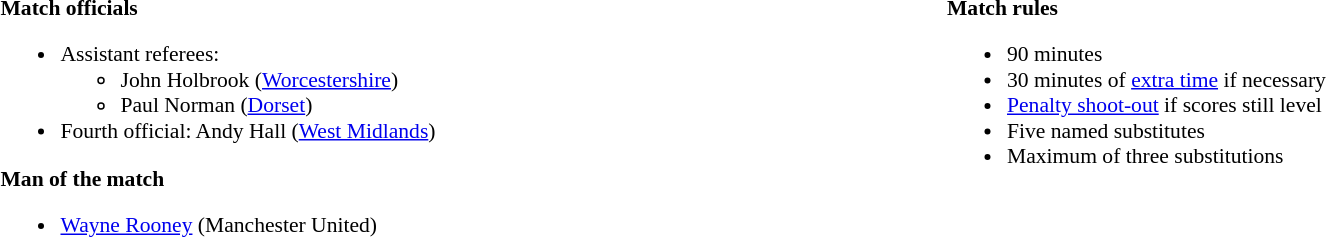<table width=100% style="font-size: 90%">
<tr>
<td width=50% valign=top><br><strong>Match officials</strong><ul><li>Assistant referees:<ul><li>John Holbrook (<a href='#'>Worcestershire</a>)</li><li>Paul Norman (<a href='#'>Dorset</a>)</li></ul></li><li>Fourth official: Andy Hall (<a href='#'>West Midlands</a>)</li></ul><strong>Man of the match</strong><ul><li><a href='#'>Wayne Rooney</a> (Manchester United)</li></ul></td>
<td width=50% valign=top><br><strong>Match rules</strong><ul><li>90 minutes</li><li>30 minutes of <a href='#'>extra time</a> if necessary</li><li><a href='#'>Penalty shoot-out</a> if scores still level</li><li>Five named substitutes</li><li>Maximum of three substitutions</li></ul></td>
</tr>
</table>
